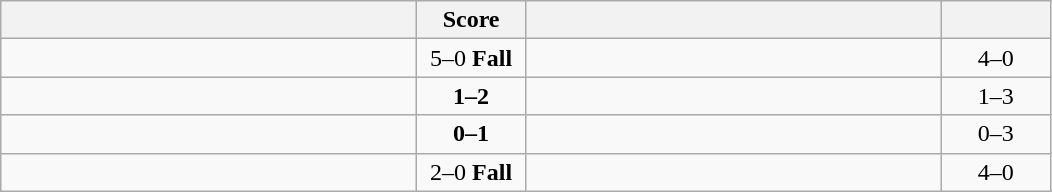<table class="wikitable" style="text-align: center; ">
<tr>
<th align="right" width="270"></th>
<th width="65">Score</th>
<th align="left" width="270"></th>
<th width="65"></th>
</tr>
<tr>
<td align="left"><strong></strong></td>
<td>5–0 <strong>Fall</strong></td>
<td align="left"></td>
<td>4–0 <strong></strong></td>
</tr>
<tr>
<td align="left"></td>
<td><strong>1–2</strong></td>
<td align="left"><strong></strong></td>
<td>1–3 <strong></strong></td>
</tr>
<tr>
<td align="left"></td>
<td><strong>0–1</strong></td>
<td align="left"><strong></strong></td>
<td>0–3 <strong></strong></td>
</tr>
<tr>
<td align="left"><strong></strong></td>
<td>2–0 <strong>Fall</strong></td>
<td align="left"></td>
<td>4–0 <strong></strong></td>
</tr>
</table>
